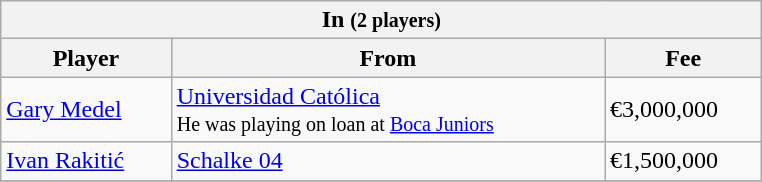<table class="wikitable collapsible collapsed">
<tr>
<th colspan="3" width="500"> <strong>In</strong> <small>(2 players)</small></th>
</tr>
<tr>
<th>Player</th>
<th>From</th>
<th>Fee</th>
</tr>
<tr>
<td> <a href='#'>Gary Medel</a></td>
<td> <a href='#'>Universidad Católica</a><br><small>He was playing on loan at  <a href='#'>Boca Juniors</a></small></td>
<td>€3,000,000</td>
</tr>
<tr>
<td> <a href='#'>Ivan Rakitić</a></td>
<td> <a href='#'>Schalke 04</a></td>
<td>€1,500,000</td>
</tr>
<tr>
</tr>
</table>
